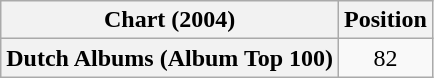<table class="wikitable plainrowheaders" style="text-align:center">
<tr>
<th scope="col">Chart (2004)</th>
<th scope="col">Position</th>
</tr>
<tr>
<th scope="row">Dutch Albums (Album Top 100)</th>
<td>82</td>
</tr>
</table>
